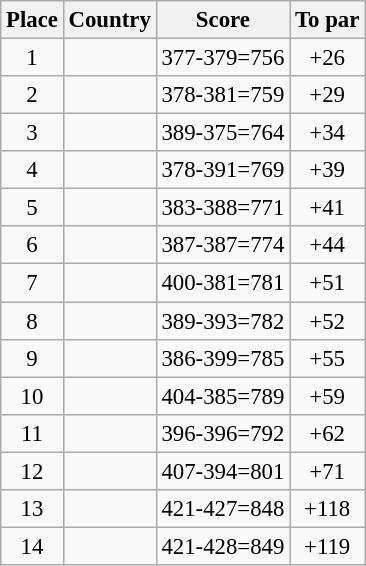<table class="wikitable" style="font-size:95%;">
<tr>
<th>Place</th>
<th>Country</th>
<th>Score</th>
<th>To par</th>
</tr>
<tr>
<td align=center>1</td>
<td></td>
<td>377-379=756</td>
<td align=center>+26</td>
</tr>
<tr>
<td align=center>2</td>
<td></td>
<td>378-381=759</td>
<td align=center>+29</td>
</tr>
<tr>
<td align=center>3</td>
<td></td>
<td>389-375=764</td>
<td align=center>+34</td>
</tr>
<tr>
<td align=center>4</td>
<td></td>
<td>378-391=769</td>
<td align=center>+39</td>
</tr>
<tr>
<td align=center>5</td>
<td></td>
<td>383-388=771</td>
<td align=center>+41</td>
</tr>
<tr>
<td align=center>6</td>
<td></td>
<td>387-387=774</td>
<td align=center>+44</td>
</tr>
<tr>
<td align=center>7</td>
<td></td>
<td>400-381=781</td>
<td align=center>+51</td>
</tr>
<tr>
<td align=center>8</td>
<td></td>
<td>389-393=782</td>
<td align=center>+52</td>
</tr>
<tr>
<td align=center>9</td>
<td></td>
<td>386-399=785</td>
<td align=center>+55</td>
</tr>
<tr>
<td align=center>10</td>
<td></td>
<td>404-385=789</td>
<td align=center>+59</td>
</tr>
<tr>
<td align=center>11</td>
<td></td>
<td>396-396=792</td>
<td align=center>+62</td>
</tr>
<tr>
<td align=center>12</td>
<td></td>
<td>407-394=801</td>
<td align=center>+71</td>
</tr>
<tr>
<td align=center>13</td>
<td></td>
<td>421-427=848</td>
<td align=center>+118</td>
</tr>
<tr>
<td align=center>14</td>
<td></td>
<td>421-428=849</td>
<td align=center>+119</td>
</tr>
</table>
